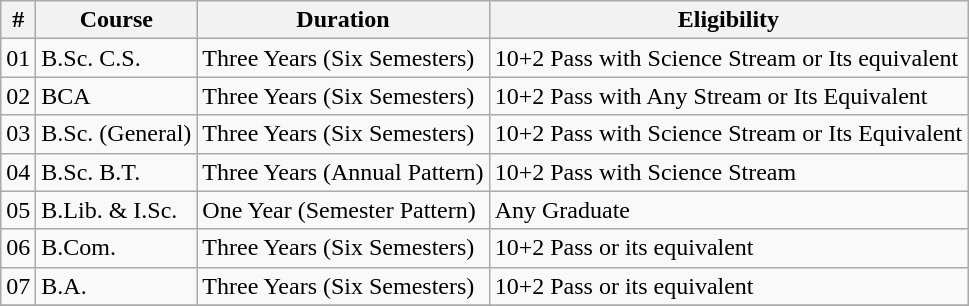<table class="wikitable sortable">
<tr>
<th>#</th>
<th>Course</th>
<th>Duration</th>
<th>Eligibility</th>
</tr>
<tr>
<td>01</td>
<td>B.Sc. C.S.</td>
<td>Three Years (Six Semesters)</td>
<td>10+2 Pass with Science Stream or Its equivalent</td>
</tr>
<tr>
<td>02</td>
<td>BCA</td>
<td>Three Years (Six Semesters)</td>
<td>10+2 Pass with Any Stream or Its Equivalent</td>
</tr>
<tr>
<td>03</td>
<td>B.Sc. (General)</td>
<td>Three Years (Six Semesters)</td>
<td>10+2 Pass with Science Stream or Its Equivalent</td>
</tr>
<tr>
<td>04</td>
<td>B.Sc. B.T.</td>
<td>Three Years (Annual Pattern)</td>
<td>10+2 Pass with Science Stream</td>
</tr>
<tr>
<td>05</td>
<td>B.Lib. & I.Sc.</td>
<td>One Year (Semester Pattern)</td>
<td>Any Graduate</td>
</tr>
<tr>
<td>06</td>
<td>B.Com.</td>
<td>Three Years (Six Semesters)</td>
<td>10+2 Pass or its equivalent</td>
</tr>
<tr>
<td>07</td>
<td>B.A.</td>
<td>Three Years (Six Semesters)</td>
<td>10+2 Pass or its equivalent</td>
</tr>
<tr 08 !! B.A. !!    Special Batch ( MPSC )   !! 12th Std. Arts,com, Sci>
</tr>
</table>
